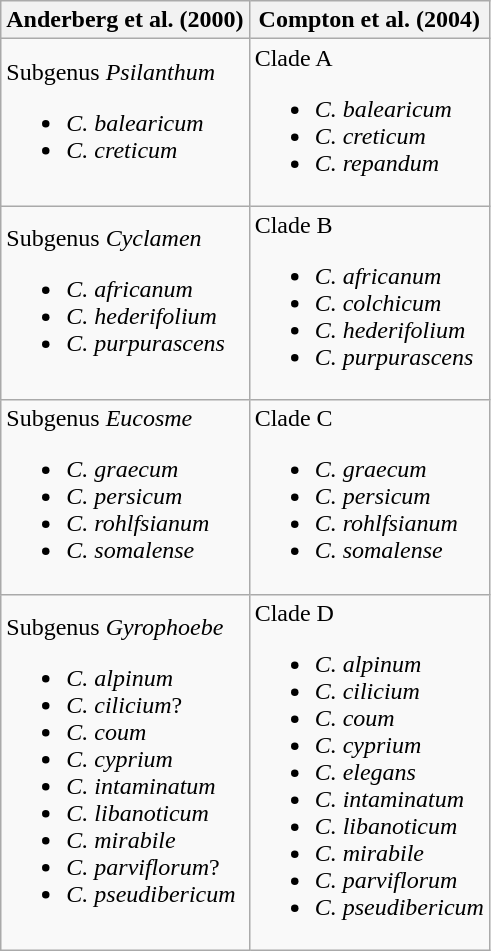<table class="wikitable">
<tr>
<th>Anderberg et al. (2000)</th>
<th>Compton et al. (2004)</th>
</tr>
<tr>
<td>Subgenus <em>Psilanthum</em><br><ul><li><em>C. balearicum</em></li><li><em>C. creticum</em></li></ul></td>
<td>Clade A<br><ul><li><em>C. balearicum</em></li><li><em>C. creticum</em></li><li><em>C. repandum</em></li></ul></td>
</tr>
<tr>
<td>Subgenus <em>Cyclamen</em><br><ul><li><em>C. africanum</em></li><li><em>C. hederifolium</em></li><li><em>C. purpurascens</em></li></ul></td>
<td>Clade B<br><ul><li><em>C. africanum</em></li><li><em>C. colchicum</em></li><li><em>C. hederifolium</em></li><li><em>C. purpurascens</em></li></ul></td>
</tr>
<tr>
<td>Subgenus <em>Eucosme</em><br><ul><li><em>C. graecum</em></li><li><em>C. persicum</em></li><li><em>C. rohlfsianum</em></li><li><em>C. somalense</em></li></ul></td>
<td>Clade C<br><ul><li><em>C. graecum</em></li><li><em>C. persicum</em></li><li><em>C. rohlfsianum</em></li><li><em>C. somalense</em></li></ul></td>
</tr>
<tr>
<td>Subgenus <em>Gyrophoebe</em><br><ul><li><em>C. alpinum</em></li><li><em>C. cilicium</em>?</li><li><em>C. coum</em></li><li><em>C. cyprium</em></li><li><em>C. intaminatum</em></li><li><em>C. libanoticum</em></li><li><em>C. mirabile</em></li><li><em>C. parviflorum</em>?</li><li><em>C. pseudibericum</em></li></ul></td>
<td>Clade D<br><ul><li><em>C. alpinum</em></li><li><em>C. cilicium</em></li><li><em>C. coum</em></li><li><em>C. cyprium</em></li><li><em>C. elegans</em></li><li><em>C. intaminatum</em></li><li><em>C. libanoticum</em></li><li><em>C. mirabile</em></li><li><em>C. parviflorum</em></li><li><em>C. pseudibericum</em></li></ul></td>
</tr>
</table>
